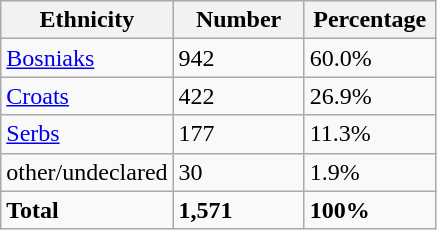<table class="wikitable">
<tr>
<th width="100px">Ethnicity</th>
<th width="80px">Number</th>
<th width="80px">Percentage</th>
</tr>
<tr>
<td><a href='#'>Bosniaks</a></td>
<td>942</td>
<td>60.0%</td>
</tr>
<tr>
<td><a href='#'>Croats</a></td>
<td>422</td>
<td>26.9%</td>
</tr>
<tr>
<td><a href='#'>Serbs</a></td>
<td>177</td>
<td>11.3%</td>
</tr>
<tr>
<td>other/undeclared</td>
<td>30</td>
<td>1.9%</td>
</tr>
<tr>
<td><strong>Total</strong></td>
<td><strong>1,571</strong></td>
<td><strong>100%</strong></td>
</tr>
</table>
